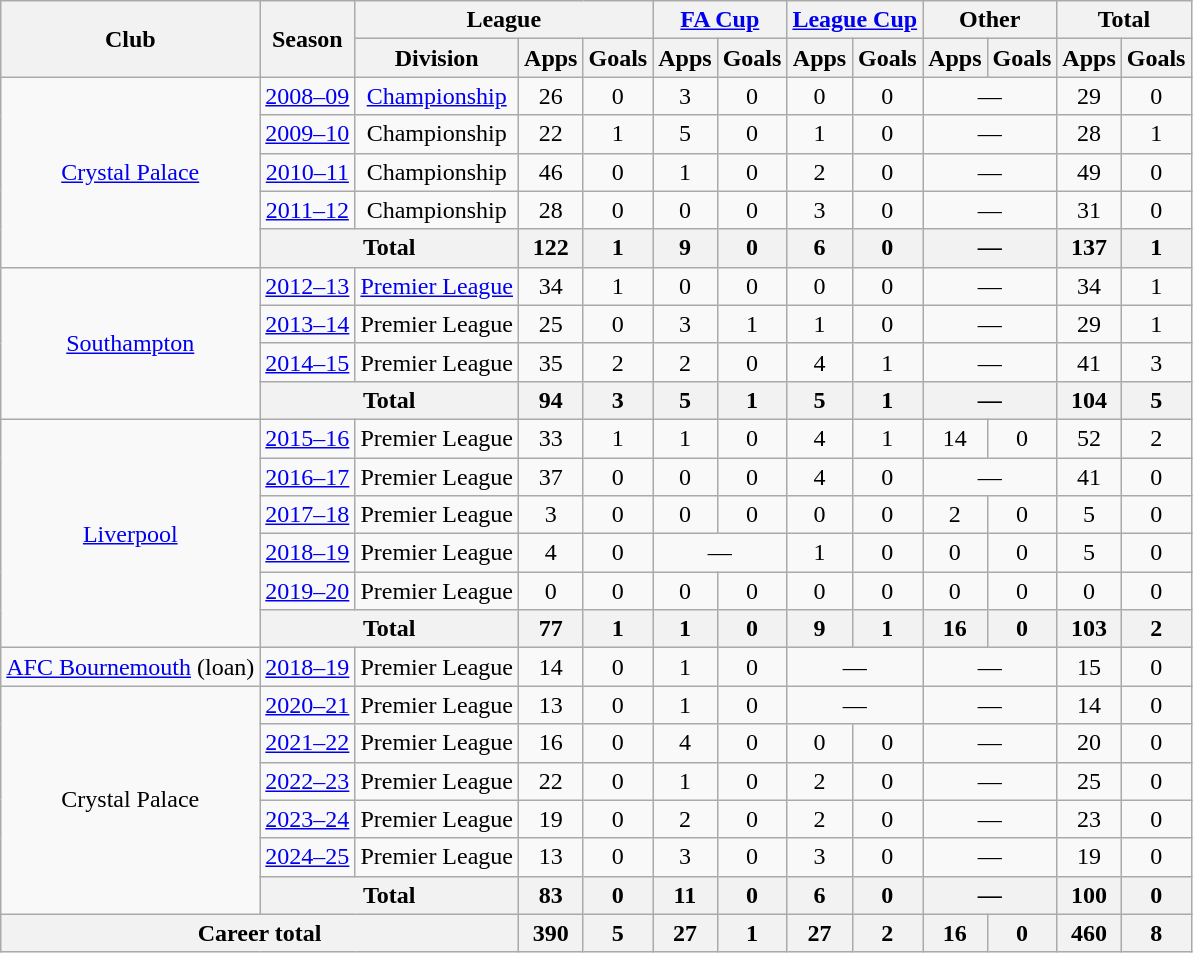<table class=wikitable style=text-align:center>
<tr>
<th rowspan=2>Club</th>
<th rowspan=2>Season</th>
<th colspan=3>League</th>
<th colspan=2><a href='#'>FA Cup</a></th>
<th colspan=2><a href='#'>League Cup</a></th>
<th colspan=2>Other</th>
<th colspan=2>Total</th>
</tr>
<tr>
<th>Division</th>
<th>Apps</th>
<th>Goals</th>
<th>Apps</th>
<th>Goals</th>
<th>Apps</th>
<th>Goals</th>
<th>Apps</th>
<th>Goals</th>
<th>Apps</th>
<th>Goals</th>
</tr>
<tr>
<td rowspan=5><a href='#'>Crystal Palace</a></td>
<td><a href='#'>2008–09</a></td>
<td><a href='#'>Championship</a></td>
<td>26</td>
<td>0</td>
<td>3</td>
<td>0</td>
<td>0</td>
<td>0</td>
<td colspan=2>—</td>
<td>29</td>
<td>0</td>
</tr>
<tr>
<td><a href='#'>2009–10</a></td>
<td>Championship</td>
<td>22</td>
<td>1</td>
<td>5</td>
<td>0</td>
<td>1</td>
<td>0</td>
<td colspan=2>—</td>
<td>28</td>
<td>1</td>
</tr>
<tr>
<td><a href='#'>2010–11</a></td>
<td>Championship</td>
<td>46</td>
<td>0</td>
<td>1</td>
<td>0</td>
<td>2</td>
<td>0</td>
<td colspan=2>—</td>
<td>49</td>
<td>0</td>
</tr>
<tr>
<td><a href='#'>2011–12</a></td>
<td>Championship</td>
<td>28</td>
<td>0</td>
<td>0</td>
<td>0</td>
<td>3</td>
<td>0</td>
<td colspan=2>—</td>
<td>31</td>
<td>0</td>
</tr>
<tr>
<th colspan=2>Total</th>
<th>122</th>
<th>1</th>
<th>9</th>
<th>0</th>
<th>6</th>
<th>0</th>
<th colspan=2>—</th>
<th>137</th>
<th>1</th>
</tr>
<tr>
<td rowspan=4><a href='#'>Southampton</a></td>
<td><a href='#'>2012–13</a></td>
<td><a href='#'>Premier League</a></td>
<td>34</td>
<td>1</td>
<td>0</td>
<td>0</td>
<td>0</td>
<td>0</td>
<td colspan=2>—</td>
<td>34</td>
<td>1</td>
</tr>
<tr>
<td><a href='#'>2013–14</a></td>
<td>Premier League</td>
<td>25</td>
<td>0</td>
<td>3</td>
<td>1</td>
<td>1</td>
<td>0</td>
<td colspan=2>—</td>
<td>29</td>
<td>1</td>
</tr>
<tr>
<td><a href='#'>2014–15</a></td>
<td>Premier League</td>
<td>35</td>
<td>2</td>
<td>2</td>
<td>0</td>
<td>4</td>
<td>1</td>
<td colspan=2>—</td>
<td>41</td>
<td>3</td>
</tr>
<tr>
<th colspan=2>Total</th>
<th>94</th>
<th>3</th>
<th>5</th>
<th>1</th>
<th>5</th>
<th>1</th>
<th colspan=2>—</th>
<th>104</th>
<th>5</th>
</tr>
<tr>
<td rowspan=6><a href='#'>Liverpool</a></td>
<td><a href='#'>2015–16</a></td>
<td>Premier League</td>
<td>33</td>
<td>1</td>
<td>1</td>
<td>0</td>
<td>4</td>
<td>1</td>
<td>14</td>
<td>0</td>
<td>52</td>
<td>2</td>
</tr>
<tr>
<td><a href='#'>2016–17</a></td>
<td>Premier League</td>
<td>37</td>
<td>0</td>
<td>0</td>
<td>0</td>
<td>4</td>
<td>0</td>
<td colspan=2>—</td>
<td>41</td>
<td>0</td>
</tr>
<tr>
<td><a href='#'>2017–18</a></td>
<td>Premier League</td>
<td>3</td>
<td>0</td>
<td>0</td>
<td>0</td>
<td>0</td>
<td>0</td>
<td 0>2</td>
<td>0</td>
<td>5</td>
<td>0</td>
</tr>
<tr>
<td><a href='#'>2018–19</a></td>
<td>Premier League</td>
<td>4</td>
<td>0</td>
<td colspan=2>—</td>
<td>1</td>
<td>0</td>
<td>0</td>
<td>0</td>
<td>5</td>
<td>0</td>
</tr>
<tr>
<td><a href='#'>2019–20</a></td>
<td>Premier League</td>
<td>0</td>
<td>0</td>
<td>0</td>
<td>0</td>
<td>0</td>
<td>0</td>
<td>0</td>
<td>0</td>
<td>0</td>
<td>0</td>
</tr>
<tr>
<th colspan=2>Total</th>
<th>77</th>
<th>1</th>
<th>1</th>
<th>0</th>
<th>9</th>
<th>1</th>
<th>16</th>
<th>0</th>
<th>103</th>
<th>2</th>
</tr>
<tr>
<td><a href='#'>AFC Bournemouth</a> (loan)</td>
<td><a href='#'>2018–19</a></td>
<td>Premier League</td>
<td>14</td>
<td>0</td>
<td>1</td>
<td>0</td>
<td colspan=2>—</td>
<td colspan=2>—</td>
<td>15</td>
<td>0</td>
</tr>
<tr>
<td rowspan=6>Crystal Palace</td>
<td><a href='#'>2020–21</a></td>
<td>Premier League</td>
<td>13</td>
<td>0</td>
<td>1</td>
<td>0</td>
<td colspan=2>—</td>
<td colspan=2>—</td>
<td>14</td>
<td>0</td>
</tr>
<tr>
<td><a href='#'>2021–22</a></td>
<td>Premier League</td>
<td>16</td>
<td>0</td>
<td>4</td>
<td>0</td>
<td>0</td>
<td>0</td>
<td colspan=2>—</td>
<td>20</td>
<td>0</td>
</tr>
<tr>
<td><a href='#'>2022–23</a></td>
<td>Premier League</td>
<td>22</td>
<td>0</td>
<td>1</td>
<td>0</td>
<td>2</td>
<td>0</td>
<td colspan=2>—</td>
<td>25</td>
<td>0</td>
</tr>
<tr>
<td><a href='#'>2023–24</a></td>
<td>Premier League</td>
<td>19</td>
<td>0</td>
<td>2</td>
<td>0</td>
<td>2</td>
<td>0</td>
<td colspan=2>—</td>
<td>23</td>
<td>0</td>
</tr>
<tr>
<td><a href='#'>2024–25</a></td>
<td>Premier League</td>
<td>13</td>
<td>0</td>
<td>3</td>
<td>0</td>
<td>3</td>
<td>0</td>
<td colspan=2>—</td>
<td>19</td>
<td>0</td>
</tr>
<tr>
<th colspan=2>Total</th>
<th>83</th>
<th>0</th>
<th>11</th>
<th>0</th>
<th>6</th>
<th>0</th>
<th colspan=2>—</th>
<th>100</th>
<th>0</th>
</tr>
<tr>
<th colspan=3>Career total</th>
<th>390</th>
<th>5</th>
<th>27</th>
<th>1</th>
<th>27</th>
<th>2</th>
<th>16</th>
<th>0</th>
<th>460</th>
<th>8</th>
</tr>
</table>
